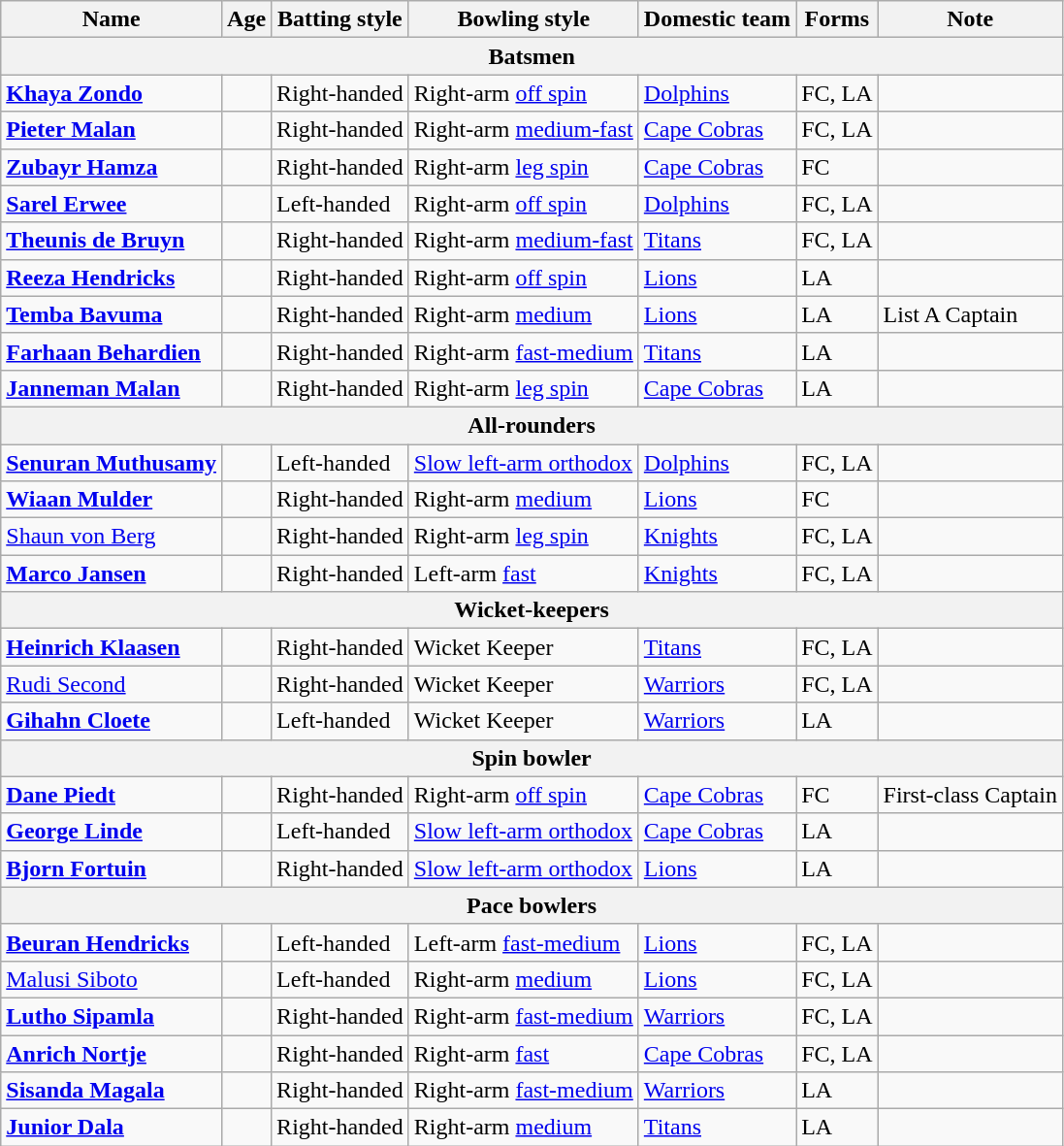<table class="wikitable sortable">
<tr>
<th>Name</th>
<th>Age</th>
<th>Batting style</th>
<th>Bowling style</th>
<th>Domestic team</th>
<th>Forms</th>
<th>Note</th>
</tr>
<tr>
<th colspan="7">Batsmen</th>
</tr>
<tr>
<td><strong><a href='#'>Khaya Zondo</a></strong></td>
<td></td>
<td>Right-handed</td>
<td>Right-arm <a href='#'>off spin</a></td>
<td><a href='#'>Dolphins</a></td>
<td>FC, LA</td>
<td></td>
</tr>
<tr>
<td><strong><a href='#'>Pieter Malan</a></strong></td>
<td></td>
<td>Right-handed</td>
<td>Right-arm <a href='#'>medium-fast</a></td>
<td><a href='#'>Cape Cobras</a></td>
<td>FC, LA</td>
<td></td>
</tr>
<tr>
<td><strong><a href='#'>Zubayr Hamza</a></strong></td>
<td></td>
<td>Right-handed</td>
<td>Right-arm <a href='#'>leg spin</a></td>
<td><a href='#'>Cape Cobras</a></td>
<td>FC</td>
<td></td>
</tr>
<tr>
<td><strong><a href='#'>Sarel Erwee</a></strong></td>
<td></td>
<td>Left-handed</td>
<td>Right-arm <a href='#'>off spin</a></td>
<td><a href='#'>Dolphins</a></td>
<td>FC, LA</td>
<td></td>
</tr>
<tr>
<td><strong><a href='#'>Theunis de Bruyn</a></strong></td>
<td></td>
<td>Right-handed</td>
<td>Right-arm <a href='#'>medium-fast</a></td>
<td><a href='#'>Titans</a></td>
<td>FC, LA</td>
<td></td>
</tr>
<tr>
<td><strong><a href='#'>Reeza Hendricks</a></strong></td>
<td></td>
<td>Right-handed</td>
<td>Right-arm <a href='#'>off spin</a></td>
<td><a href='#'>Lions</a></td>
<td>LA</td>
<td></td>
</tr>
<tr>
<td><strong><a href='#'>Temba Bavuma</a></strong></td>
<td></td>
<td>Right-handed</td>
<td>Right-arm <a href='#'>medium</a></td>
<td><a href='#'>Lions</a></td>
<td>LA</td>
<td>List A Captain</td>
</tr>
<tr>
<td><strong><a href='#'>Farhaan Behardien</a></strong></td>
<td></td>
<td>Right-handed</td>
<td>Right-arm <a href='#'>fast-medium</a></td>
<td><a href='#'>Titans</a></td>
<td>LA</td>
<td></td>
</tr>
<tr>
<td><strong><a href='#'>Janneman Malan</a></strong></td>
<td></td>
<td>Right-handed</td>
<td>Right-arm <a href='#'>leg spin</a></td>
<td><a href='#'>Cape Cobras</a></td>
<td>LA</td>
<td></td>
</tr>
<tr>
<th colspan="7">All-rounders</th>
</tr>
<tr>
<td><strong><a href='#'>Senuran Muthusamy</a></strong></td>
<td></td>
<td>Left-handed</td>
<td><a href='#'>Slow left-arm orthodox</a></td>
<td><a href='#'>Dolphins</a></td>
<td>FC, LA</td>
<td></td>
</tr>
<tr>
<td><strong><a href='#'>Wiaan Mulder</a></strong></td>
<td></td>
<td>Right-handed</td>
<td>Right-arm <a href='#'>medium</a></td>
<td><a href='#'>Lions</a></td>
<td>FC</td>
<td></td>
</tr>
<tr>
<td><a href='#'>Shaun von Berg</a></td>
<td></td>
<td>Right-handed</td>
<td>Right-arm <a href='#'>leg spin</a></td>
<td><a href='#'>Knights</a></td>
<td>FC, LA</td>
<td></td>
</tr>
<tr>
<td><strong><a href='#'>Marco Jansen</a></strong></td>
<td></td>
<td>Right-handed</td>
<td>Left-arm <a href='#'>fast</a></td>
<td><a href='#'>Knights</a></td>
<td>FC, LA</td>
<td></td>
</tr>
<tr>
<th colspan="7">Wicket-keepers</th>
</tr>
<tr>
<td><strong><a href='#'>Heinrich Klaasen</a></strong></td>
<td></td>
<td>Right-handed</td>
<td>Wicket Keeper</td>
<td><a href='#'>Titans</a></td>
<td>FC, LA</td>
<td></td>
</tr>
<tr>
<td><a href='#'>Rudi Second</a></td>
<td></td>
<td>Right-handed</td>
<td>Wicket Keeper</td>
<td><a href='#'>Warriors</a></td>
<td>FC, LA</td>
<td></td>
</tr>
<tr>
<td><strong><a href='#'>Gihahn Cloete</a></strong></td>
<td></td>
<td>Left-handed</td>
<td>Wicket Keeper</td>
<td><a href='#'>Warriors</a></td>
<td>LA</td>
<td></td>
</tr>
<tr>
<th colspan="7">Spin bowler</th>
</tr>
<tr>
<td><strong><a href='#'>Dane Piedt</a></strong></td>
<td></td>
<td>Right-handed</td>
<td>Right-arm <a href='#'>off spin</a></td>
<td><a href='#'>Cape Cobras</a></td>
<td>FC</td>
<td>First-class Captain</td>
</tr>
<tr>
<td><strong><a href='#'>George Linde</a></strong></td>
<td></td>
<td>Left-handed</td>
<td><a href='#'>Slow left-arm orthodox</a></td>
<td><a href='#'>Cape Cobras</a></td>
<td>LA</td>
<td></td>
</tr>
<tr>
<td><strong><a href='#'>Bjorn Fortuin</a></strong></td>
<td></td>
<td>Right-handed</td>
<td><a href='#'>Slow left-arm orthodox</a></td>
<td><a href='#'>Lions</a></td>
<td>LA</td>
<td></td>
</tr>
<tr>
<th colspan="7">Pace bowlers</th>
</tr>
<tr>
<td><strong><a href='#'>Beuran Hendricks</a></strong></td>
<td></td>
<td>Left-handed</td>
<td>Left-arm <a href='#'>fast-medium</a></td>
<td><a href='#'>Lions</a></td>
<td>FC, LA</td>
<td></td>
</tr>
<tr>
<td><a href='#'>Malusi Siboto</a></td>
<td></td>
<td>Left-handed</td>
<td>Right-arm <a href='#'>medium</a></td>
<td><a href='#'>Lions</a></td>
<td>FC, LA</td>
<td></td>
</tr>
<tr>
<td><strong><a href='#'>Lutho Sipamla</a></strong></td>
<td></td>
<td>Right-handed</td>
<td>Right-arm <a href='#'>fast-medium</a></td>
<td><a href='#'>Warriors</a></td>
<td>FC, LA</td>
<td></td>
</tr>
<tr>
<td><strong><a href='#'>Anrich Nortje</a></strong></td>
<td></td>
<td>Right-handed</td>
<td>Right-arm <a href='#'>fast</a></td>
<td><a href='#'>Cape Cobras</a></td>
<td>FC, LA</td>
<td></td>
</tr>
<tr>
<td><strong><a href='#'>Sisanda Magala</a></strong></td>
<td></td>
<td>Right-handed</td>
<td>Right-arm <a href='#'>fast-medium</a></td>
<td><a href='#'>Warriors</a></td>
<td>LA</td>
<td></td>
</tr>
<tr>
<td><strong><a href='#'>Junior Dala</a></strong></td>
<td></td>
<td>Right-handed</td>
<td>Right-arm <a href='#'>medium</a></td>
<td><a href='#'>Titans</a></td>
<td>LA</td>
<td></td>
</tr>
</table>
